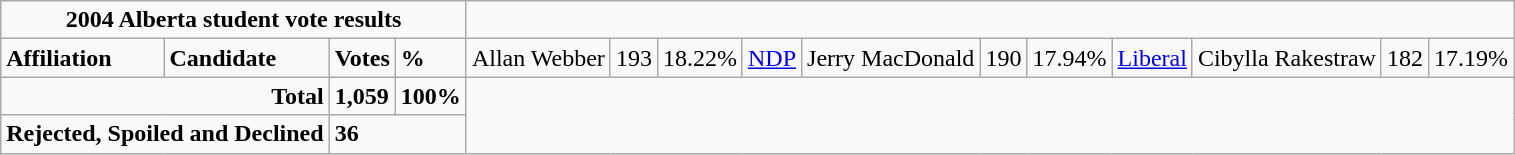<table class="wikitable">
<tr>
<td colspan="5" align="center"><strong>2004 Alberta student vote results</strong></td>
</tr>
<tr>
<td colspan="2"><strong>Affiliation</strong></td>
<td><strong>Candidate</strong></td>
<td><strong>Votes</strong></td>
<td><strong>%</strong><br>
</td>
<td>Allan Webber</td>
<td>193</td>
<td>18.22%<br></td>
<td><a href='#'>NDP</a></td>
<td>Jerry MacDonald</td>
<td>190</td>
<td>17.94%<br></td>
<td><a href='#'>Liberal</a></td>
<td>Cibylla Rakestraw</td>
<td>182</td>
<td>17.19%<br></td>
</tr>
<tr>
<td colspan="3" align ="right"><strong>Total</strong></td>
<td><strong>1,059</strong></td>
<td><strong>100%</strong></td>
</tr>
<tr>
<td colspan="3" align="right"><strong>Rejected, Spoiled and Declined</strong></td>
<td colspan="2"><strong>36</strong></td>
</tr>
</table>
